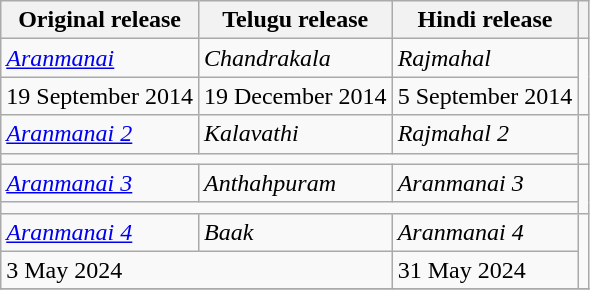<table class="wikitable">
<tr>
<th>Original release</th>
<th>Telugu release</th>
<th>Hindi release</th>
<th></th>
</tr>
<tr>
<td><em><a href='#'>Aranmanai</a></em></td>
<td><em>Chandrakala</em></td>
<td><em>Rajmahal</em></td>
<td rowspan=2 style="text-align:center;"></td>
</tr>
<tr>
<td>19 September 2014</td>
<td>19 December 2014</td>
<td>5 September 2014</td>
</tr>
<tr>
<td><em><a href='#'>Aranmanai 2</a></em></td>
<td><em>Kalavathi</em></td>
<td><em>Rajmahal 2</em></td>
<td rowspan=2 style="text-align:center;"></td>
</tr>
<tr>
<td colspan=3></td>
</tr>
<tr>
<td><em><a href='#'>Aranmanai 3</a></em></td>
<td><em>Anthahpuram</em></td>
<td><em>Aranmanai 3</em></td>
<td rowspan=2 style="text-align:center;"></td>
</tr>
<tr>
<td colspan="3"></td>
</tr>
<tr>
<td><em><a href='#'>Aranmanai 4</a></em></td>
<td><em>Baak</em></td>
<td><em>Aranmanai 4</em></td>
<td rowspan=2 style="text-align:center;"></td>
</tr>
<tr>
<td colspan="2">3 May 2024</td>
<td>31 May 2024</td>
</tr>
<tr>
</tr>
</table>
